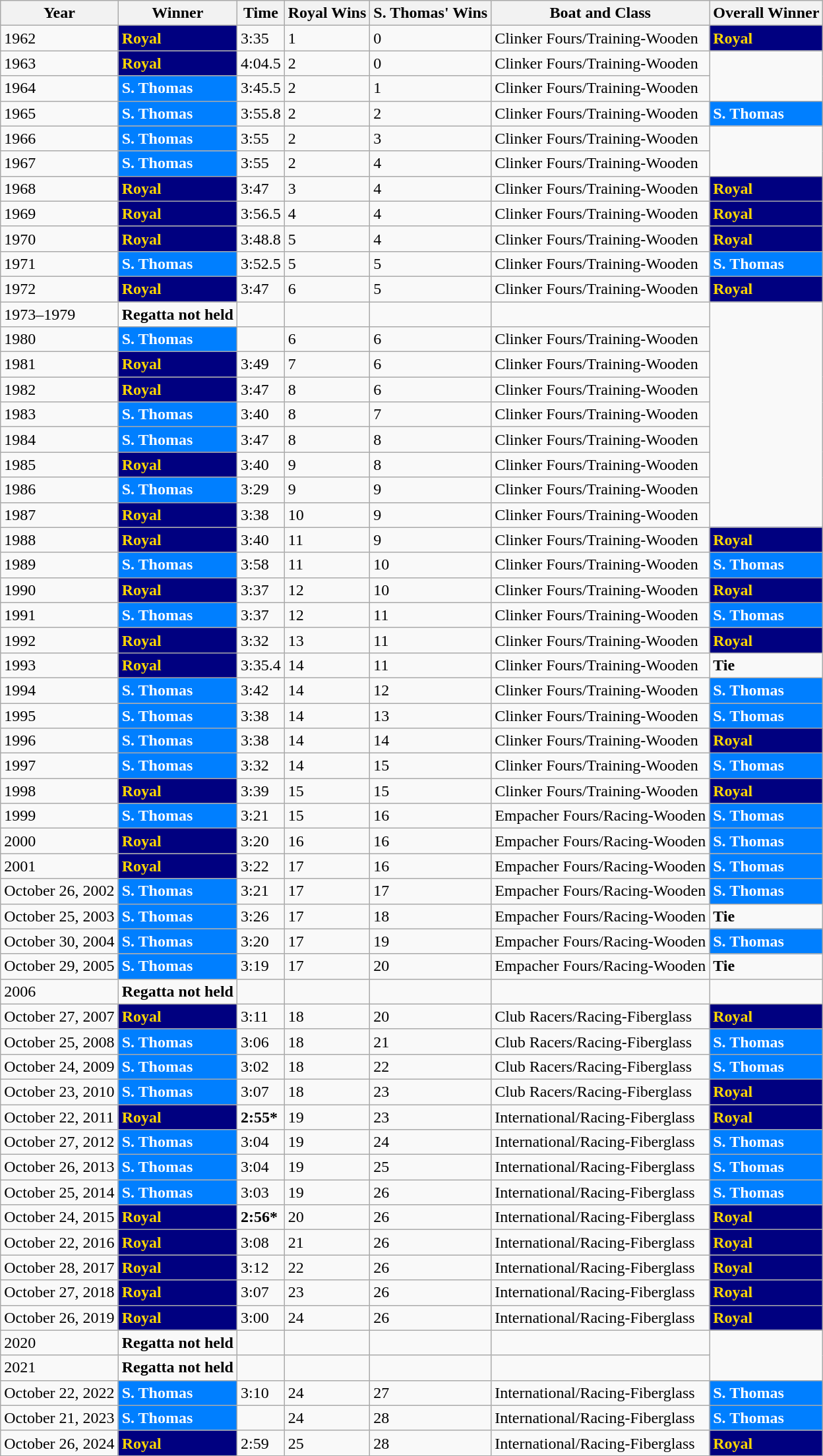<table class="wikitable">
<tr>
<th>Year</th>
<th>Winner</th>
<th>Time</th>
<th>Royal Wins</th>
<th>S. Thomas' Wins</th>
<th>Boat and Class</th>
<th>Overall Winner</th>
</tr>
<tr>
<td>1962</td>
<td style="background:#000080; color:#FFD700"><strong>Royal</strong></td>
<td>3:35</td>
<td>1</td>
<td>0</td>
<td>Clinker Fours/Training-Wooden</td>
<td style="background:#000080; color:#FFD700"><strong>Royal</strong></td>
</tr>
<tr>
<td>1963</td>
<td style="background:#000080; color:#FFD700"><strong>Royal</strong></td>
<td>4:04.5</td>
<td>2</td>
<td>0</td>
<td>Clinker Fours/Training-Wooden</td>
</tr>
<tr>
<td>1964</td>
<td style="background:#007FFF; color:white;"><strong>S. Thomas</strong></td>
<td>3:45.5</td>
<td>2</td>
<td>1</td>
<td>Clinker Fours/Training-Wooden</td>
</tr>
<tr>
<td>1965</td>
<td style="background:#007FFF; color:white;"><strong>S. Thomas</strong></td>
<td>3:55.8</td>
<td>2</td>
<td>2</td>
<td>Clinker Fours/Training-Wooden</td>
<td style="background:#007FFF; color:white;"><strong>S. Thomas</strong></td>
</tr>
<tr>
<td>1966</td>
<td style="background:#007FFF; color:white;"><strong>S. Thomas</strong></td>
<td>3:55</td>
<td>2</td>
<td>3</td>
<td>Clinker Fours/Training-Wooden</td>
</tr>
<tr>
<td>1967</td>
<td style="background:#007FFF; color:white;"><strong>S. Thomas</strong></td>
<td>3:55</td>
<td>2</td>
<td>4</td>
<td>Clinker Fours/Training-Wooden</td>
</tr>
<tr>
<td>1968</td>
<td style="background:#000080; color:#FFD700"><strong>Royal</strong></td>
<td>3:47</td>
<td>3</td>
<td>4</td>
<td>Clinker Fours/Training-Wooden</td>
<td style="background:#000080; color:#FFD700"><strong>Royal</strong></td>
</tr>
<tr>
<td>1969</td>
<td style="background:#000080; color:#FFD700"><strong>Royal</strong></td>
<td>3:56.5</td>
<td>4</td>
<td>4</td>
<td>Clinker Fours/Training-Wooden</td>
<td style="background:#000080; color:#FFD700"><strong>Royal</strong></td>
</tr>
<tr>
<td>1970</td>
<td style="background:#000080; color:#FFD700"><strong>Royal</strong></td>
<td>3:48.8</td>
<td>5</td>
<td>4</td>
<td>Clinker Fours/Training-Wooden</td>
<td style="background:#000080; color:#FFD700"><strong>Royal</strong></td>
</tr>
<tr>
<td>1971</td>
<td style="background:#007FFF; color:white;"><strong>S. Thomas</strong></td>
<td>3:52.5</td>
<td>5</td>
<td>5</td>
<td>Clinker Fours/Training-Wooden</td>
<td style="background:#007FFF; color:white;"><strong>S. Thomas</strong></td>
</tr>
<tr>
<td>1972</td>
<td style="background:#000080; color:#FFD700"><strong>Royal</strong></td>
<td>3:47</td>
<td>6</td>
<td>5</td>
<td>Clinker Fours/Training-Wooden</td>
<td style="background:#000080; color:#FFD700"><strong>Royal</strong></td>
</tr>
<tr>
<td>1973–1979</td>
<td><strong>Regatta not held</strong></td>
<td></td>
<td></td>
<td></td>
<td></td>
</tr>
<tr>
<td>1980</td>
<td style="background:#007FFF; color:white;"><strong>S. Thomas</strong></td>
<td></td>
<td>6</td>
<td>6</td>
<td>Clinker Fours/Training-Wooden</td>
</tr>
<tr>
<td>1981</td>
<td style="background:#000080; color:#FFD700"><strong>Royal</strong></td>
<td>3:49</td>
<td>7</td>
<td>6</td>
<td>Clinker Fours/Training-Wooden</td>
</tr>
<tr>
<td>1982</td>
<td style="background:#000080; color:#FFD700"><strong>Royal</strong></td>
<td>3:47</td>
<td>8</td>
<td>6</td>
<td>Clinker Fours/Training-Wooden</td>
</tr>
<tr>
<td>1983</td>
<td style="background:#007FFF; color:white;"><strong>S. Thomas</strong></td>
<td>3:40</td>
<td>8</td>
<td>7</td>
<td>Clinker Fours/Training-Wooden</td>
</tr>
<tr>
<td>1984</td>
<td style="background:#007FFF; color:white;"><strong>S. Thomas</strong></td>
<td>3:47</td>
<td>8</td>
<td>8</td>
<td>Clinker Fours/Training-Wooden</td>
</tr>
<tr>
<td>1985</td>
<td style="background:#000080; color:#FFD700"><strong>Royal</strong></td>
<td>3:40</td>
<td>9</td>
<td>8</td>
<td>Clinker Fours/Training-Wooden</td>
</tr>
<tr>
<td>1986</td>
<td style="background:#007FFF; color:white;"><strong>S. Thomas</strong></td>
<td>3:29</td>
<td>9</td>
<td>9</td>
<td>Clinker Fours/Training-Wooden</td>
</tr>
<tr>
<td>1987</td>
<td style="background:#000080; color:#FFD700"><strong>Royal</strong></td>
<td>3:38</td>
<td>10</td>
<td>9</td>
<td>Clinker Fours/Training-Wooden</td>
</tr>
<tr>
<td>1988</td>
<td style="background:#000080; color:#FFD700"><strong>Royal</strong></td>
<td>3:40</td>
<td>11</td>
<td>9</td>
<td>Clinker Fours/Training-Wooden</td>
<td style="background:#000080; color:#FFD700"><strong>Royal</strong></td>
</tr>
<tr>
<td>1989</td>
<td style="background:#007FFF; color:white;"><strong>S. Thomas</strong></td>
<td>3:58</td>
<td>11</td>
<td>10</td>
<td>Clinker Fours/Training-Wooden</td>
<td style="background:#007FFF; color:white;"><strong>S. Thomas</strong></td>
</tr>
<tr>
<td>1990</td>
<td style="background:#000080; color:#FFD700"><strong>Royal</strong></td>
<td>3:37</td>
<td>12</td>
<td>10</td>
<td>Clinker Fours/Training-Wooden</td>
<td style="background:#000080; color:#FFD700"><strong>Royal</strong></td>
</tr>
<tr>
<td>1991</td>
<td style="background:#007FFF; color:white;"><strong>S. Thomas</strong></td>
<td>3:37</td>
<td>12</td>
<td>11</td>
<td>Clinker Fours/Training-Wooden</td>
<td style="background:#007FFF; color:white;"><strong>S. Thomas</strong></td>
</tr>
<tr>
<td>1992</td>
<td style="background:#000080; color:#FFD700"><strong>Royal</strong></td>
<td>3:32</td>
<td>13</td>
<td>11</td>
<td>Clinker Fours/Training-Wooden</td>
<td style="background:#000080; color:#FFD700"><strong>Royal</strong></td>
</tr>
<tr>
<td>1993</td>
<td style="background:#000080; color:#FFD700"><strong>Royal</strong></td>
<td>3:35.4</td>
<td>14</td>
<td>11</td>
<td>Clinker Fours/Training-Wooden</td>
<td><strong>Tie</strong></td>
</tr>
<tr>
<td>1994</td>
<td style="background:#007FFF; color:white;"><strong>S. Thomas</strong></td>
<td>3:42</td>
<td>14</td>
<td>12</td>
<td>Clinker Fours/Training-Wooden</td>
<td style="background:#007FFF; color:white;"><strong>S. Thomas</strong></td>
</tr>
<tr>
<td>1995</td>
<td style="background:#007FFF; color:white;"><strong>S. Thomas</strong></td>
<td>3:38</td>
<td>14</td>
<td>13</td>
<td>Clinker Fours/Training-Wooden</td>
<td style="background:#007FFF; color:white;"><strong>S. Thomas</strong></td>
</tr>
<tr>
<td>1996</td>
<td style="background:#007FFF; color:white;"><strong>S. Thomas</strong></td>
<td>3:38</td>
<td>14</td>
<td>14</td>
<td>Clinker Fours/Training-Wooden</td>
<td style="background:#000080; color:#FFD700"><strong>Royal</strong></td>
</tr>
<tr>
<td>1997</td>
<td style="background:#007FFF; color:white;"><strong>S. Thomas</strong></td>
<td>3:32</td>
<td>14</td>
<td>15</td>
<td>Clinker Fours/Training-Wooden</td>
<td style="background:#007FFF; color:white;"><strong>S. Thomas</strong></td>
</tr>
<tr>
<td>1998</td>
<td style="background:#000080; color:#FFD700"><strong>Royal</strong></td>
<td>3:39</td>
<td>15</td>
<td>15</td>
<td>Clinker Fours/Training-Wooden</td>
<td style="background:#000080; color:#FFD700"><strong>Royal</strong></td>
</tr>
<tr>
<td>1999</td>
<td style="background:#007FFF; color:white;"><strong>S. Thomas</strong></td>
<td>3:21</td>
<td>15</td>
<td>16</td>
<td>Empacher Fours/Racing-Wooden</td>
<td style="background:#007FFF; color:white;"><strong>S. Thomas</strong></td>
</tr>
<tr>
<td>2000</td>
<td style="background:#000080; color:#FFD700"><strong>Royal</strong></td>
<td>3:20</td>
<td>16</td>
<td>16</td>
<td>Empacher Fours/Racing-Wooden</td>
<td style="background:#007FFF; color:white;"><strong>S. Thomas</strong></td>
</tr>
<tr>
<td>2001</td>
<td style="background:#000080; color:#FFD700"><strong>Royal</strong></td>
<td>3:22</td>
<td>17</td>
<td>16</td>
<td>Empacher Fours/Racing-Wooden</td>
<td style="background:#007FFF; color:white;"><strong>S. Thomas</strong></td>
</tr>
<tr>
<td>October 26, 2002</td>
<td style="background:#007FFF; color:white;"><strong>S. Thomas</strong></td>
<td>3:21</td>
<td>17</td>
<td>17</td>
<td>Empacher Fours/Racing-Wooden</td>
<td style="background:#007FFF; color:white;"><strong>S. Thomas</strong></td>
</tr>
<tr>
<td>October 25, 2003</td>
<td style="background:#007FFF; color:white;"><strong>S. Thomas</strong></td>
<td>3:26</td>
<td>17</td>
<td>18</td>
<td>Empacher Fours/Racing-Wooden</td>
<td><strong>Tie</strong></td>
</tr>
<tr>
<td>October 30, 2004</td>
<td style="background:#007FFF; color:white;"><strong>S. Thomas</strong></td>
<td>3:20</td>
<td>17</td>
<td>19</td>
<td>Empacher Fours/Racing-Wooden</td>
<td style="background:#007FFF; color:white;"><strong>S. Thomas</strong></td>
</tr>
<tr>
<td>October 29, 2005</td>
<td style="background:#007FFF; color:white;"><strong>S. Thomas</strong></td>
<td>3:19</td>
<td>17</td>
<td>20</td>
<td>Empacher Fours/Racing-Wooden</td>
<td><strong>Tie</strong></td>
</tr>
<tr>
<td>2006</td>
<td><strong>Regatta not held</strong></td>
<td></td>
<td></td>
<td></td>
<td></td>
</tr>
<tr>
<td>October 27, 2007</td>
<td style="background:#000080; color:#FFD700"><strong>Royal</strong></td>
<td>3:11</td>
<td>18</td>
<td>20</td>
<td>Club Racers/Racing-Fiberglass</td>
<td style="background:#000080; color:#FFD700"><strong>Royal</strong></td>
</tr>
<tr>
<td>October 25, 2008</td>
<td style="background:#007FFF; color:white;"><strong>S. Thomas</strong></td>
<td>3:06</td>
<td>18</td>
<td>21</td>
<td>Club Racers/Racing-Fiberglass</td>
<td style="background:#007FFF; color:white;"><strong>S. Thomas</strong></td>
</tr>
<tr>
<td>October 24, 2009</td>
<td style="background:#007FFF; color:white;"><strong>S. Thomas</strong></td>
<td>3:02</td>
<td>18</td>
<td>22</td>
<td>Club Racers/Racing-Fiberglass</td>
<td style="background:#007FFF; color:white;"><strong>S. Thomas</strong></td>
</tr>
<tr>
<td>October 23, 2010</td>
<td style="background:#007FFF; color:white;"><strong>S. Thomas</strong></td>
<td>3:07</td>
<td>18</td>
<td>23</td>
<td>Club Racers/Racing-Fiberglass</td>
<td style="background:#000080; color:#FFD700"><strong>Royal</strong></td>
</tr>
<tr>
<td>October 22, 2011</td>
<td style="background:#000080; color:#FFD700"><strong>Royal</strong></td>
<td><strong>2:55*</strong></td>
<td>19</td>
<td>23</td>
<td>International/Racing-Fiberglass</td>
<td style="background:#000080; color:#FFD700"><strong>Royal</strong></td>
</tr>
<tr>
<td>October 27, 2012</td>
<td style="background:#007FFF; color:white;"><strong>S. Thomas</strong></td>
<td>3:04</td>
<td>19</td>
<td>24</td>
<td>International/Racing-Fiberglass</td>
<td style="background:#007FFF; color:white;"><strong>S. Thomas</strong></td>
</tr>
<tr>
<td>October 26, 2013</td>
<td style="background:#007FFF; color:white;"><strong>S. Thomas</strong></td>
<td>3:04</td>
<td>19</td>
<td>25</td>
<td>International/Racing-Fiberglass</td>
<td style="background:#007FFF; color:white;"><strong>S. Thomas</strong></td>
</tr>
<tr>
<td>October 25, 2014</td>
<td style="background:#007FFF; color:white;"><strong>S. Thomas</strong></td>
<td>3:03</td>
<td>19</td>
<td>26</td>
<td>International/Racing-Fiberglass</td>
<td style="background:#007FFF; color:white;"><strong>S. Thomas</strong></td>
</tr>
<tr>
<td>October 24, 2015</td>
<td style="background:#000080; color:#FFD700"><strong>Royal</strong></td>
<td><strong>2:56*</strong></td>
<td>20</td>
<td>26</td>
<td>International/Racing-Fiberglass</td>
<td style="background:#000080; color:#FFD700"><strong>Royal</strong></td>
</tr>
<tr>
<td>October 22, 2016</td>
<td style="background:#000080; color:#FFD700"><strong>Royal</strong></td>
<td>3:08</td>
<td>21</td>
<td>26</td>
<td>International/Racing-Fiberglass</td>
<td style="background:#000080; color:#FFD700"><strong>Royal</strong></td>
</tr>
<tr>
<td>October 28, 2017</td>
<td style="background:#000080; color:#FFD700"><strong>Royal</strong></td>
<td>3:12</td>
<td>22</td>
<td>26</td>
<td>International/Racing-Fiberglass</td>
<td style="background:#000080; color:#FFD700"><strong>Royal</strong></td>
</tr>
<tr>
<td>October 27, 2018</td>
<td style="background:#000080; color:#FFD700"><strong>Royal</strong></td>
<td>3:07</td>
<td>23</td>
<td>26</td>
<td>International/Racing-Fiberglass</td>
<td style="background:#000080; color:#FFD700"><strong>Royal</strong></td>
</tr>
<tr>
<td>October 26, 2019</td>
<td style="background:#000080; color:#FFD700"><strong>Royal</strong></td>
<td>3:00</td>
<td>24</td>
<td>26</td>
<td>International/Racing-Fiberglass</td>
<td style="background:#000080; color:#FFD700"><strong>Royal</strong></td>
</tr>
<tr>
<td>2020</td>
<td><strong>Regatta not held</strong></td>
<td></td>
<td></td>
<td></td>
<td></td>
</tr>
<tr>
<td>2021</td>
<td><strong>Regatta not held</strong></td>
<td></td>
<td></td>
<td></td>
<td></td>
</tr>
<tr>
<td>October 22, 2022</td>
<td style="background:#007FFF; color:white;"><strong>S. Thomas</strong></td>
<td>3:10</td>
<td>24</td>
<td>27</td>
<td>International/Racing-Fiberglass</td>
<td style="background:#007FFF; color:white;"><strong>S. Thomas</strong></td>
</tr>
<tr>
<td>October 21, 2023</td>
<td style="background:#007FFF; color:white;"><strong>S. Thomas</strong></td>
<td></td>
<td>24</td>
<td>28</td>
<td>International/Racing-Fiberglass</td>
<td style="background:#007FFF; color:white;"><strong>S. Thomas</strong></td>
</tr>
<tr>
<td>October 26, 2024</td>
<td style="background:#000080; color:#FFD700"><strong>Royal</strong></td>
<td>2:59</td>
<td>25</td>
<td>28</td>
<td>International/Racing-Fiberglass</td>
<td style="background:#000080; color:#FFD700"><strong>Royal</strong></td>
</tr>
</table>
